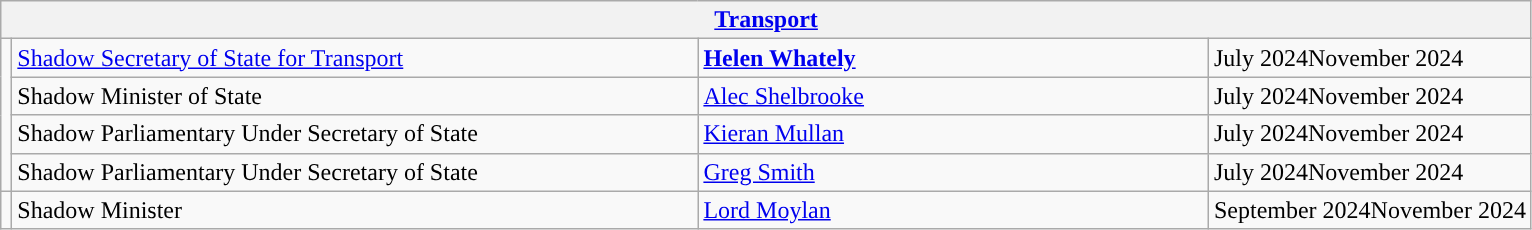<table class="wikitable">
<tr>
<th colspan="5"><a href='#'>Transport</a></th>
</tr>
<tr>
<td rowspan="4" style="background: "></td>
<td style="width: 450px;"><a href='#'>Shadow Secretary of State for Transport</a></td>
<td style="width: 333px;"><strong><a href='#'>Helen Whately</a></strong></td>
<td>July 2024November 2024</td>
</tr>
<tr>
<td>Shadow Minister of State</td>
<td><a href='#'>Alec Shelbrooke</a></td>
<td>July 2024November 2024</td>
</tr>
<tr>
<td>Shadow Parliamentary Under Secretary of State</td>
<td><a href='#'>Kieran Mullan</a></td>
<td>July 2024November 2024</td>
</tr>
<tr>
<td>Shadow Parliamentary Under Secretary of State</td>
<td><a href='#'>Greg Smith</a><br></td>
<td>July 2024November 2024</td>
</tr>
<tr>
<td style="background: "></td>
<td>Shadow Minister</td>
<td><a href='#'>Lord Moylan</a></td>
<td>September 2024November 2024</td>
</tr>
</table>
